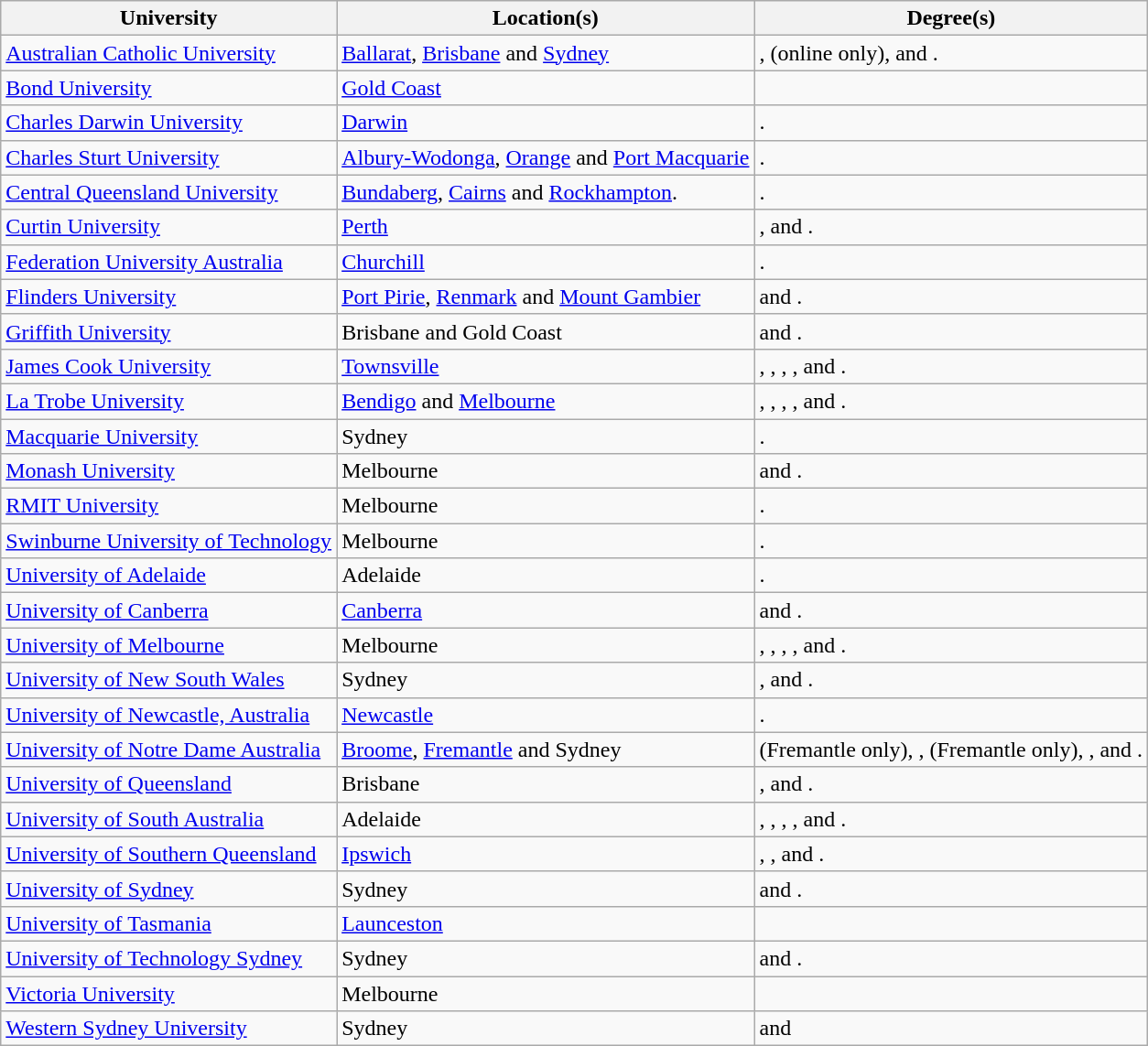<table class="wikitable sortable">
<tr>
<th>University</th>
<th>Location(s)</th>
<th>Degree(s)</th>
</tr>
<tr>
<td><a href='#'>Australian Catholic University</a></td>
<td><a href='#'>Ballarat</a>, <a href='#'>Brisbane</a> and <a href='#'>Sydney</a></td>
<td>,  (online only),  and .</td>
</tr>
<tr>
<td><a href='#'>Bond University</a></td>
<td><a href='#'>Gold Coast</a></td>
<td></td>
</tr>
<tr>
<td><a href='#'>Charles Darwin University</a></td>
<td><a href='#'>Darwin</a></td>
<td>.</td>
</tr>
<tr>
<td><a href='#'>Charles Sturt University</a></td>
<td><a href='#'>Albury-Wodonga</a>, <a href='#'>Orange</a> and <a href='#'>Port Macquarie</a></td>
<td>.</td>
</tr>
<tr>
<td><a href='#'>Central Queensland University</a></td>
<td><a href='#'>Bundaberg</a>, <a href='#'>Cairns</a> and <a href='#'>Rockhampton</a>.</td>
<td>.</td>
</tr>
<tr>
<td><a href='#'>Curtin University</a></td>
<td><a href='#'>Perth</a></td>
<td>,  and .</td>
</tr>
<tr>
<td><a href='#'>Federation University Australia</a></td>
<td><a href='#'>Churchill</a></td>
<td>.</td>
</tr>
<tr>
<td><a href='#'>Flinders University</a></td>
<td><a href='#'>Port Pirie</a>, <a href='#'>Renmark</a> and <a href='#'>Mount Gambier</a></td>
<td> and .</td>
</tr>
<tr>
<td><a href='#'>Griffith University</a></td>
<td>Brisbane and Gold Coast</td>
<td> and .</td>
</tr>
<tr>
<td><a href='#'>James Cook University</a></td>
<td><a href='#'>Townsville</a></td>
<td>, , , ,  and .</td>
</tr>
<tr>
<td><a href='#'>La Trobe University</a></td>
<td><a href='#'>Bendigo</a> and <a href='#'>Melbourne</a></td>
<td>, , , ,  and .</td>
</tr>
<tr>
<td><a href='#'>Macquarie University</a></td>
<td>Sydney</td>
<td>.</td>
</tr>
<tr>
<td><a href='#'>Monash University</a></td>
<td>Melbourne</td>
<td> and .</td>
</tr>
<tr>
<td><a href='#'>RMIT University</a></td>
<td>Melbourne</td>
<td>.</td>
</tr>
<tr>
<td><a href='#'>Swinburne University of Technology</a></td>
<td>Melbourne</td>
<td>.</td>
</tr>
<tr>
<td><a href='#'>University of Adelaide</a></td>
<td>Adelaide</td>
<td>.</td>
</tr>
<tr>
<td><a href='#'>University of Canberra</a></td>
<td><a href='#'>Canberra</a></td>
<td> and .</td>
</tr>
<tr>
<td><a href='#'>University of Melbourne</a></td>
<td>Melbourne</td>
<td>, , , ,  and .</td>
</tr>
<tr>
<td><a href='#'>University of New South Wales</a></td>
<td>Sydney</td>
<td>,  and .</td>
</tr>
<tr>
<td><a href='#'>University of Newcastle, Australia</a></td>
<td><a href='#'>Newcastle</a></td>
<td>.</td>
</tr>
<tr>
<td><a href='#'>University of Notre Dame Australia</a></td>
<td><a href='#'>Broome</a>, <a href='#'>Fremantle</a> and Sydney</td>
<td> (Fremantle only), ,  (Fremantle only), ,  and .</td>
</tr>
<tr>
<td><a href='#'>University of Queensland</a></td>
<td>Brisbane</td>
<td>,  and .</td>
</tr>
<tr>
<td><a href='#'>University of South Australia</a></td>
<td>Adelaide</td>
<td>, , , ,  and .</td>
</tr>
<tr>
<td><a href='#'>University of Southern Queensland</a></td>
<td><a href='#'>Ipswich</a></td>
<td>, ,  and .</td>
</tr>
<tr>
<td><a href='#'>University of Sydney</a></td>
<td>Sydney</td>
<td> and .</td>
</tr>
<tr>
<td><a href='#'>University of Tasmania</a></td>
<td><a href='#'>Launceston</a></td>
<td></td>
</tr>
<tr>
<td><a href='#'>University of Technology Sydney</a></td>
<td>Sydney</td>
<td> and .</td>
</tr>
<tr>
<td><a href='#'>Victoria University</a></td>
<td>Melbourne</td>
<td></td>
</tr>
<tr>
<td><a href='#'>Western Sydney University</a></td>
<td>Sydney</td>
<td> and </td>
</tr>
</table>
